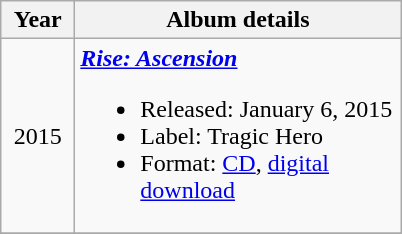<table class="wikitable" style="text-align:center;">
<tr>
<th width="42">Year</th>
<th width="210">Album details</th>
</tr>
<tr>
<td>2015</td>
<td align="left"><strong><em><a href='#'>Rise: Ascension</a></em></strong><br><ul><li>Released: January 6, 2015</li><li>Label: Tragic Hero</li><li>Format: <a href='#'>CD</a>, <a href='#'>digital download</a></li></ul></td>
</tr>
<tr>
</tr>
</table>
